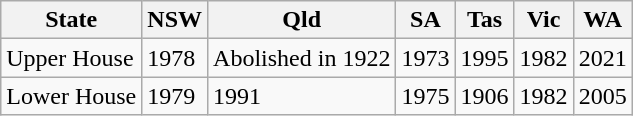<table class="wikitable">
<tr>
<th>State</th>
<th>NSW</th>
<th>Qld</th>
<th>SA</th>
<th>Tas</th>
<th>Vic</th>
<th>WA</th>
</tr>
<tr>
<td>Upper House</td>
<td>1978</td>
<td>Abolished in 1922</td>
<td>1973</td>
<td>1995</td>
<td>1982</td>
<td>2021</td>
</tr>
<tr>
<td>Lower House</td>
<td>1979</td>
<td>1991</td>
<td>1975</td>
<td>1906</td>
<td>1982</td>
<td>2005</td>
</tr>
</table>
